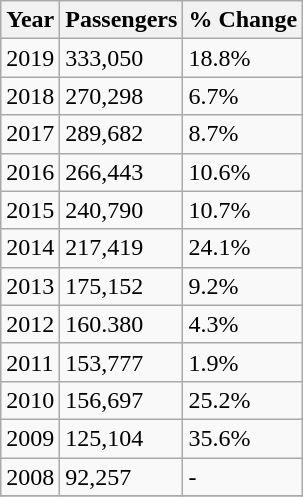<table class="wikitable" style="font-size: 100%">
<tr>
<th>Year</th>
<th>Passengers</th>
<th>% Change</th>
</tr>
<tr>
<td>2019</td>
<td>333,050</td>
<td> 18.8%</td>
</tr>
<tr>
<td>2018</td>
<td>270,298</td>
<td> 6.7%</td>
</tr>
<tr>
<td>2017</td>
<td>289,682</td>
<td> 8.7%</td>
</tr>
<tr>
<td>2016</td>
<td>266,443</td>
<td> 10.6%</td>
</tr>
<tr>
<td>2015</td>
<td>240,790</td>
<td> 10.7%</td>
</tr>
<tr>
<td>2014</td>
<td>217,419</td>
<td> 24.1%</td>
</tr>
<tr>
<td>2013</td>
<td>175,152</td>
<td> 9.2%</td>
</tr>
<tr>
<td>2012</td>
<td>160.380</td>
<td> 4.3%</td>
</tr>
<tr>
<td>2011</td>
<td>153,777</td>
<td> 1.9%</td>
</tr>
<tr>
<td>2010</td>
<td>156,697</td>
<td> 25.2%</td>
</tr>
<tr>
<td>2009</td>
<td>125,104</td>
<td> 35.6%</td>
</tr>
<tr>
<td>2008</td>
<td>92,257</td>
<td>-</td>
</tr>
<tr>
</tr>
</table>
